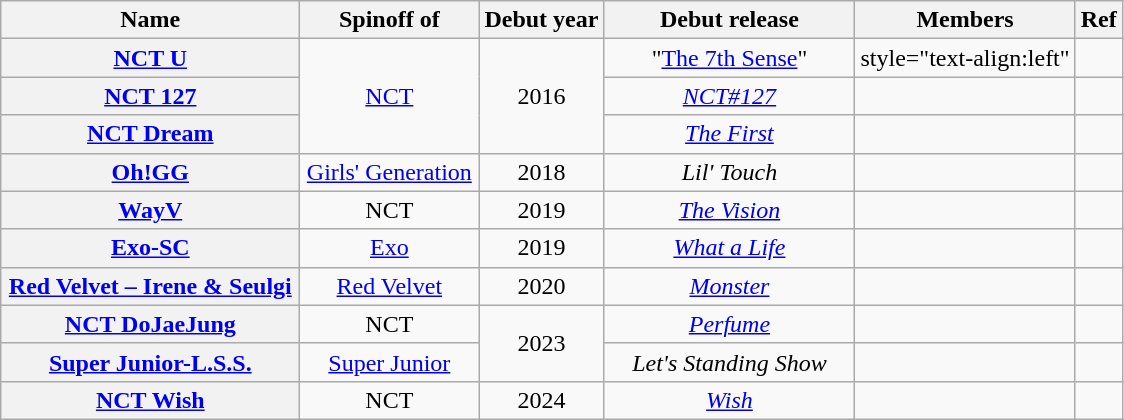<table class="wikitable plainrowheaders sortable" style="text-align:center">
<tr>
<th scope="col" style="width:12em">Name</th>
<th scope="col" style="width:7em">Spinoff of</th>
<th>Debut year</th>
<th class="unsortable" scope="col" style="width:10em">Debut release</th>
<th class="unsortable">Members</th>
<th class="unsortable">Ref</th>
</tr>
<tr>
<th scope="row"><a href='#'>NCT U</a></th>
<td rowspan="3"><a href='#'>NCT</a></td>
<td rowspan="3">2016</td>
<td>"<a href='#'>The 7th Sense</a>"</td>
<td>style="text-align:left" </td>
<td></td>
</tr>
<tr>
<th scope="row"><a href='#'>NCT 127</a></th>
<td><em><a href='#'>NCT#127</a></em></td>
<td style="text-align:left"><br><small></small></td>
<td></td>
</tr>
<tr>
<th scope="row"><a href='#'>NCT Dream</a></th>
<td><em><a href='#'>The First</a></em></td>
<td></td>
<td></td>
</tr>
<tr>
<th scope="row"><a href='#'>Oh!GG</a></th>
<td><a href='#'>Girls' Generation</a></td>
<td>2018</td>
<td><em>Lil' Touch</em></td>
<td style="text-align:left"><br><small></small></td>
<td></td>
</tr>
<tr>
<th scope="row"><a href='#'>WayV</a></th>
<td>NCT</td>
<td>2019</td>
<td><em><a href='#'>The Vision</a></em></td>
<td style="text-align:left"><br><small></small></td>
<td></td>
</tr>
<tr>
<th scope="row"><a href='#'>Exo-SC</a></th>
<td><a href='#'>Exo</a></td>
<td>2019</td>
<td><em><a href='#'>What a Life</a></em></td>
<td style="text-align:left"></td>
<td></td>
</tr>
<tr>
<th scope="row"><a href='#'>Red Velvet – Irene & Seulgi</a></th>
<td><a href='#'>Red Velvet</a></td>
<td>2020</td>
<td><em><a href='#'>Monster</a></em></td>
<td style="text-align:left"></td>
<td></td>
</tr>
<tr>
<th scope="row"><a href='#'>NCT DoJaeJung</a></th>
<td>NCT</td>
<td rowspan="2">2023</td>
<td><em><a href='#'>Perfume</a></em></td>
<td style="text-align:left"></td>
<td></td>
</tr>
<tr>
<th scope="row"><a href='#'>Super Junior-L.S.S.</a></th>
<td><a href='#'>Super Junior</a></td>
<td><em>Let's Standing Show</em></td>
<td style="text-align:left"></td>
<td></td>
</tr>
<tr>
<th scope="row"><a href='#'>NCT Wish</a></th>
<td>NCT</td>
<td>2024</td>
<td><em><a href='#'>Wish</a></em></td>
<td style="text-align:left"></td>
<td></td>
</tr>
</table>
